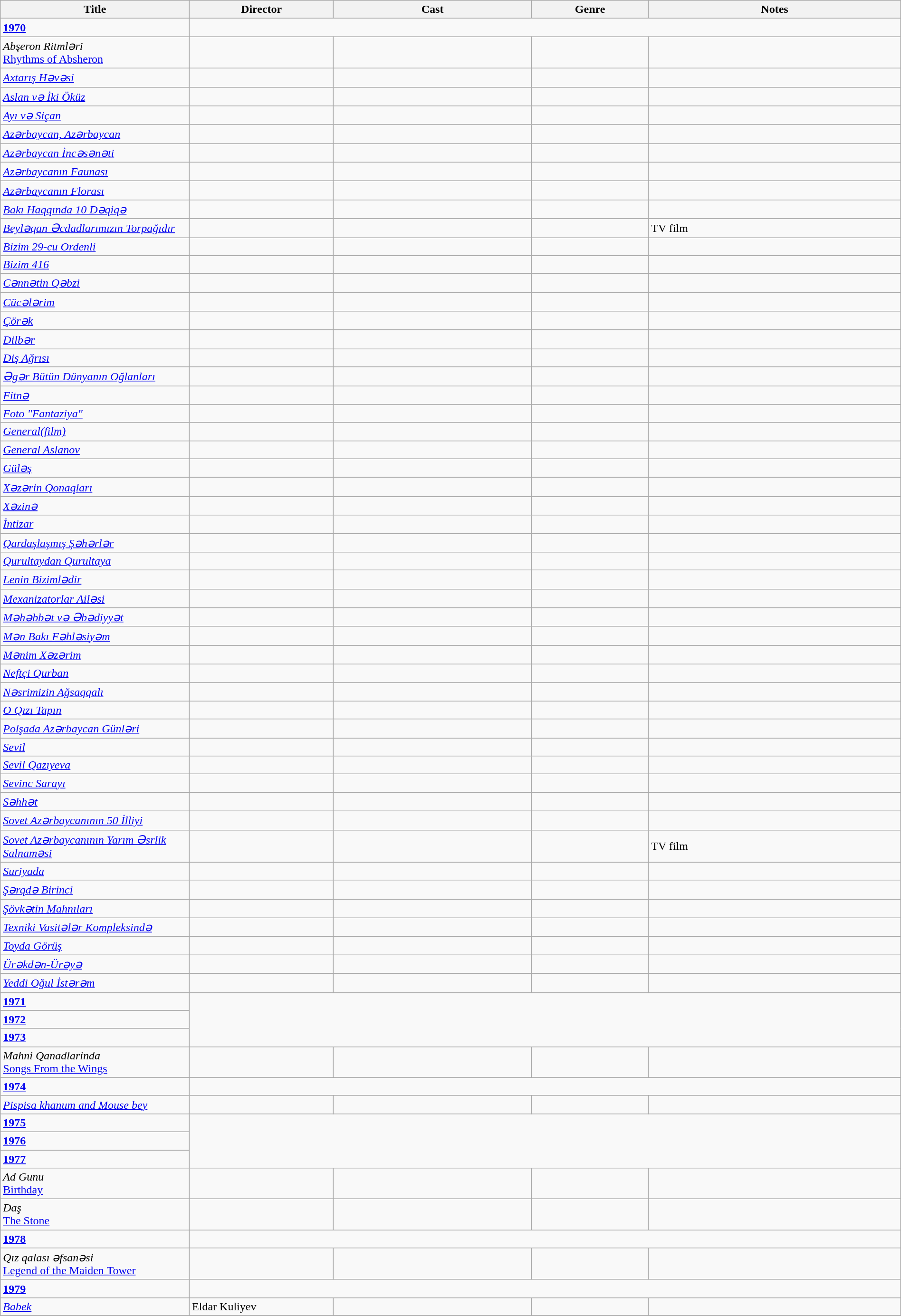<table class="wikitable" width= "100%">
<tr>
<th width=21%>Title</th>
<th width=16%>Director</th>
<th width=22%>Cast</th>
<th width=13%>Genre</th>
<th width=28%>Notes</th>
</tr>
<tr>
<td><strong><a href='#'>1970</a></strong></td>
</tr>
<tr>
<td><em>Abşeron Ritmləri</em><br><a href='#'>Rhythms of Absheron</a></td>
<td></td>
<td></td>
<td></td>
<td></td>
</tr>
<tr>
<td><em><a href='#'>Axtarış Həvəsi</a></em></td>
<td></td>
<td></td>
<td></td>
<td></td>
</tr>
<tr>
<td><em><a href='#'>Aslan və İki Öküz</a></em></td>
<td></td>
<td></td>
<td></td>
<td></td>
</tr>
<tr>
<td><em><a href='#'>Ayı və Siçan</a></em></td>
<td></td>
<td></td>
<td></td>
<td></td>
</tr>
<tr>
<td><em><a href='#'>Azərbaycan, Azərbaycan</a></em></td>
<td></td>
<td></td>
<td></td>
<td></td>
</tr>
<tr>
<td><em><a href='#'>Azərbaycan İncəsənəti</a></em></td>
<td></td>
<td></td>
<td></td>
<td></td>
</tr>
<tr>
<td><em><a href='#'>Azərbaycanın Faunası</a></em></td>
<td></td>
<td></td>
<td></td>
<td></td>
</tr>
<tr>
<td><em><a href='#'>Azərbaycanın Florası</a></em></td>
<td></td>
<td></td>
<td></td>
<td></td>
</tr>
<tr>
<td><em><a href='#'>Bakı Haqqında 10 Dəqiqə</a></em></td>
<td></td>
<td></td>
<td></td>
<td></td>
</tr>
<tr>
<td><em><a href='#'>Beyləqan Əcdadlarımızın Torpağıdır</a></em></td>
<td></td>
<td></td>
<td></td>
<td>TV film</td>
</tr>
<tr>
<td><em><a href='#'>Bizim 29-cu Ordenli</a></em></td>
<td></td>
<td></td>
<td></td>
<td></td>
</tr>
<tr>
<td><em><a href='#'>Bizim 416</a></em></td>
<td></td>
<td></td>
<td></td>
<td></td>
</tr>
<tr>
<td><em><a href='#'>Cənnətin Qəbzi</a></em></td>
<td></td>
<td></td>
<td></td>
<td></td>
</tr>
<tr>
<td><em><a href='#'>Cücələrim</a></em></td>
<td></td>
<td></td>
<td></td>
<td></td>
</tr>
<tr>
<td><em><a href='#'>Çörək</a></em></td>
<td></td>
<td></td>
<td></td>
<td></td>
</tr>
<tr>
<td><em><a href='#'>Dilbər</a></em></td>
<td></td>
<td></td>
<td></td>
<td></td>
</tr>
<tr>
<td><em><a href='#'>Diş Ağrısı</a></em></td>
<td></td>
<td></td>
<td></td>
<td></td>
</tr>
<tr>
<td><em><a href='#'>Əgər Bütün Dünyanın Oğlanları</a></em></td>
<td></td>
<td></td>
<td></td>
<td></td>
</tr>
<tr>
<td><em><a href='#'>Fitnə</a></em></td>
<td></td>
<td></td>
<td></td>
<td></td>
</tr>
<tr>
<td><em><a href='#'>Foto "Fantaziya"</a></em></td>
<td></td>
<td></td>
<td></td>
<td></td>
</tr>
<tr>
<td><em><a href='#'>General(film)</a></em></td>
<td></td>
<td></td>
<td></td>
<td></td>
</tr>
<tr>
<td><em><a href='#'>General Aslanov</a></em></td>
<td></td>
<td></td>
<td></td>
<td></td>
</tr>
<tr>
<td><em><a href='#'>Güləş</a></em></td>
<td></td>
<td></td>
<td></td>
<td></td>
</tr>
<tr>
<td><em><a href='#'>Xəzərin Qonaqları</a></em></td>
<td></td>
<td></td>
<td></td>
<td></td>
</tr>
<tr>
<td><em><a href='#'>Xəzinə</a></em></td>
<td></td>
<td></td>
<td></td>
<td></td>
</tr>
<tr>
<td><em><a href='#'>İntizar</a></em></td>
<td></td>
<td></td>
<td></td>
<td></td>
</tr>
<tr>
<td><em><a href='#'>Qardaşlaşmış Şəhərlər</a></em></td>
<td></td>
<td></td>
<td></td>
<td></td>
</tr>
<tr>
<td><em><a href='#'>Qurultaydan Qurultaya</a></em></td>
<td></td>
<td></td>
<td></td>
<td></td>
</tr>
<tr>
<td><em><a href='#'>Lenin Bizimlədir</a></em></td>
<td></td>
<td></td>
<td></td>
<td></td>
</tr>
<tr>
<td><em><a href='#'>Mexanizatorlar Ailəsi</a></em></td>
<td></td>
<td></td>
<td></td>
<td></td>
</tr>
<tr>
<td><em><a href='#'>Məhəbbət və Əbədiyyət</a></em></td>
<td></td>
<td></td>
<td></td>
<td></td>
</tr>
<tr>
<td><em><a href='#'>Mən Bakı Fəhləsiyəm</a></em></td>
<td></td>
<td></td>
<td></td>
<td></td>
</tr>
<tr>
<td><em><a href='#'>Mənim Xəzərim</a></em></td>
<td></td>
<td></td>
<td></td>
<td></td>
</tr>
<tr>
<td><em><a href='#'>Neftçi Qurban</a></em></td>
<td></td>
<td></td>
<td></td>
<td></td>
</tr>
<tr>
<td><em><a href='#'>Nəsrimizin Ağsaqqalı</a></em></td>
<td></td>
<td></td>
<td></td>
<td></td>
</tr>
<tr>
<td><em><a href='#'>O Qızı Tapın</a></em></td>
<td></td>
<td></td>
<td></td>
<td></td>
</tr>
<tr>
<td><em><a href='#'>Polşada Azərbaycan Günləri</a></em></td>
<td></td>
<td></td>
<td></td>
<td></td>
</tr>
<tr>
<td><em><a href='#'>Sevil</a></em></td>
<td></td>
<td></td>
<td></td>
<td></td>
</tr>
<tr>
<td><em><a href='#'>Sevil Qazıyeva</a></em></td>
<td></td>
<td></td>
<td></td>
<td></td>
</tr>
<tr>
<td><em><a href='#'>Sevinc Sarayı</a></em></td>
<td></td>
<td></td>
<td></td>
<td></td>
</tr>
<tr>
<td><em><a href='#'>Səhhət</a></em></td>
<td></td>
<td></td>
<td></td>
<td></td>
</tr>
<tr>
<td><em><a href='#'>Sovet Azərbaycanının 50 İlliyi</a></em></td>
<td></td>
<td></td>
<td></td>
<td></td>
</tr>
<tr>
<td><em><a href='#'>Sovet Azərbaycanının Yarım Əsrlik Salnaməsi</a></em></td>
<td></td>
<td></td>
<td></td>
<td>TV film</td>
</tr>
<tr>
<td><em><a href='#'>Suriyada</a></em></td>
<td></td>
<td></td>
<td></td>
<td></td>
</tr>
<tr>
<td><em><a href='#'>Şərqdə Birinci</a></em></td>
<td></td>
<td></td>
<td></td>
<td></td>
</tr>
<tr>
<td><em><a href='#'>Şövkətin Mahnıları</a></em></td>
<td></td>
<td></td>
<td></td>
<td></td>
</tr>
<tr>
<td><em><a href='#'>Texniki Vasitələr Kompleksində</a></em></td>
<td></td>
<td></td>
<td></td>
<td></td>
</tr>
<tr>
<td><em><a href='#'>Toyda Görüş</a></em></td>
<td></td>
<td></td>
<td></td>
<td></td>
</tr>
<tr>
<td><em><a href='#'>Ürəkdən-Ürəyə</a></em></td>
<td></td>
<td></td>
<td></td>
<td></td>
</tr>
<tr>
<td><em><a href='#'>Yeddi Oğul İstərəm</a></em></td>
<td></td>
<td></td>
<td></td>
<td></td>
</tr>
<tr>
<td><strong><a href='#'>1971</a></strong></td>
</tr>
<tr>
<td><strong><a href='#'>1972</a></strong></td>
</tr>
<tr>
<td><strong><a href='#'>1973</a></strong></td>
</tr>
<tr>
<td><em>Mahni Qanadlarinda</em><br><a href='#'>Songs From the Wings</a></td>
<td></td>
<td></td>
<td></td>
<td></td>
</tr>
<tr>
<td><strong><a href='#'>1974</a></strong></td>
</tr>
<tr>
<td><em><a href='#'>Pispisa khanum and Mouse bey</a></em></td>
<td></td>
<td></td>
<td></td>
<td></td>
</tr>
<tr>
<td><strong><a href='#'>1975</a></strong></td>
</tr>
<tr>
<td><strong><a href='#'>1976</a></strong></td>
</tr>
<tr>
<td><strong><a href='#'>1977</a></strong></td>
</tr>
<tr>
<td><em>Ad Gunu</em><br><a href='#'>Birthday</a></td>
<td></td>
<td></td>
<td></td>
<td></td>
</tr>
<tr>
<td><em>Daş</em><br><a href='#'>The Stone</a></td>
<td></td>
<td></td>
<td></td>
<td></td>
</tr>
<tr>
<td><strong><a href='#'>1978</a></strong></td>
</tr>
<tr>
<td><em>Qız qalası əfsanəsi</em><br><a href='#'>Legend of the Maiden Tower</a></td>
<td></td>
<td></td>
<td></td>
<td></td>
</tr>
<tr>
<td><strong><a href='#'>1979</a></strong></td>
</tr>
<tr>
<td><em><a href='#'>Babek</a></em></td>
<td>Eldar Kuliyev</td>
<td></td>
<td></td>
<td></td>
</tr>
<tr>
</tr>
</table>
